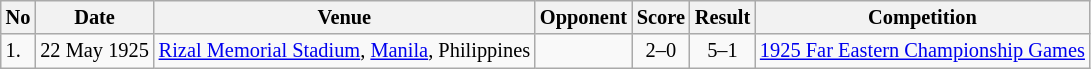<table class="wikitable" style="font-size:85%;">
<tr>
<th>No</th>
<th>Date</th>
<th>Venue</th>
<th>Opponent</th>
<th>Score</th>
<th>Result</th>
<th>Competition</th>
</tr>
<tr>
<td>1.</td>
<td>22 May 1925</td>
<td><a href='#'>Rizal Memorial Stadium</a>, <a href='#'>Manila</a>, Philippines</td>
<td></td>
<td align=center>2–0</td>
<td align=center>5–1</td>
<td><a href='#'>1925 Far Eastern Championship Games</a></td>
</tr>
</table>
